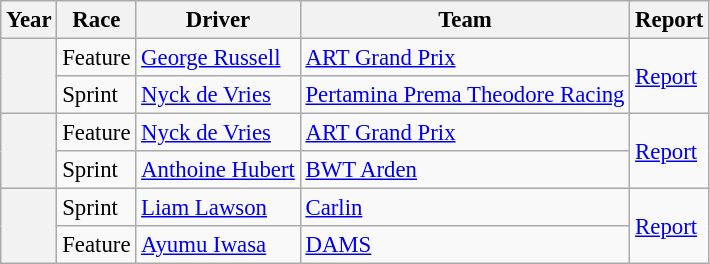<table class="wikitable" style="font-size:95%;">
<tr>
<th>Year</th>
<th>Race</th>
<th>Driver</th>
<th>Team</th>
<th>Report</th>
</tr>
<tr>
<th rowspan=2></th>
<td>Feature</td>
<td> <a href='#'>George Russell</a></td>
<td><a href='#'>ART Grand Prix</a></td>
<td rowspan=2><a href='#'>Report</a></td>
</tr>
<tr>
<td>Sprint</td>
<td> <a href='#'>Nyck de Vries</a></td>
<td><a href='#'>Pertamina Prema Theodore Racing</a></td>
</tr>
<tr>
<th rowspan=2></th>
<td>Feature</td>
<td> <a href='#'>Nyck de Vries</a></td>
<td><a href='#'>ART Grand Prix</a></td>
<td rowspan=2><a href='#'>Report</a></td>
</tr>
<tr>
<td>Sprint</td>
<td> <a href='#'>Anthoine Hubert</a></td>
<td><a href='#'>BWT Arden</a></td>
</tr>
<tr>
<th rowspan=2></th>
<td>Sprint</td>
<td> <a href='#'>Liam Lawson</a></td>
<td><a href='#'>Carlin</a></td>
<td rowspan=2><a href='#'>Report</a></td>
</tr>
<tr>
<td>Feature</td>
<td> <a href='#'>Ayumu Iwasa</a></td>
<td><a href='#'>DAMS</a></td>
</tr>
</table>
